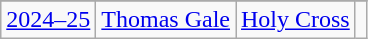<table class="wikitable sortable">
<tr>
</tr>
<tr align=center>
<td><a href='#'>2024–25</a></td>
<td><a href='#'>Thomas Gale</a></td>
<td><a href='#'>Holy Cross</a></td>
<td></td>
</tr>
</table>
